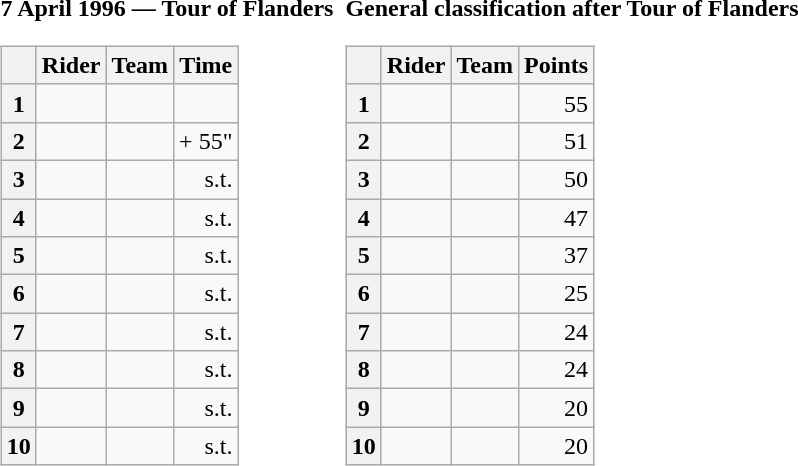<table>
<tr>
<td><strong>7 April 1996 — Tour of Flanders </strong><br><table class="wikitable">
<tr>
<th></th>
<th>Rider</th>
<th>Team</th>
<th>Time</th>
</tr>
<tr>
<th>1</th>
<td></td>
<td></td>
<td align="right"></td>
</tr>
<tr>
<th>2</th>
<td></td>
<td></td>
<td align="right">+ 55"</td>
</tr>
<tr>
<th>3</th>
<td></td>
<td></td>
<td align="right">s.t.</td>
</tr>
<tr>
<th>4</th>
<td></td>
<td></td>
<td align="right">s.t.</td>
</tr>
<tr>
<th>5</th>
<td></td>
<td></td>
<td align="right">s.t.</td>
</tr>
<tr>
<th>6</th>
<td></td>
<td></td>
<td align="right">s.t.</td>
</tr>
<tr>
<th>7</th>
<td></td>
<td></td>
<td align="right">s.t.</td>
</tr>
<tr>
<th>8</th>
<td></td>
<td></td>
<td align="right">s.t.</td>
</tr>
<tr>
<th>9</th>
<td></td>
<td></td>
<td align="right">s.t.</td>
</tr>
<tr>
<th>10</th>
<td></td>
<td></td>
<td align="right">s.t.</td>
</tr>
</table>
</td>
<td></td>
<td><strong>General classification after Tour of Flanders</strong><br><table class="wikitable">
<tr>
<th></th>
<th>Rider</th>
<th>Team</th>
<th>Points</th>
</tr>
<tr>
<th>1</th>
<td> </td>
<td></td>
<td align="right">55</td>
</tr>
<tr>
<th>2</th>
<td></td>
<td></td>
<td align="right">51</td>
</tr>
<tr>
<th>3</th>
<td></td>
<td></td>
<td align="right">50</td>
</tr>
<tr>
<th>4</th>
<td></td>
<td></td>
<td align="right">47</td>
</tr>
<tr>
<th>5</th>
<td></td>
<td></td>
<td align="right">37</td>
</tr>
<tr>
<th>6</th>
<td></td>
<td></td>
<td align="right">25</td>
</tr>
<tr>
<th>7</th>
<td></td>
<td></td>
<td align="right">24</td>
</tr>
<tr>
<th>8</th>
<td></td>
<td></td>
<td align="right">24</td>
</tr>
<tr>
<th>9</th>
<td></td>
<td></td>
<td align="right">20</td>
</tr>
<tr>
<th>10</th>
<td></td>
<td></td>
<td align="right">20</td>
</tr>
</table>
</td>
</tr>
</table>
